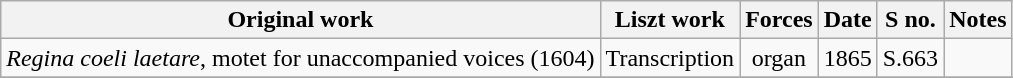<table class="wikitable">
<tr>
<th>Original work</th>
<th>Liszt work</th>
<th>Forces</th>
<th>Date</th>
<th>S no.</th>
<th>Notes</th>
</tr>
<tr>
<td><em>Regina coeli laetare</em>, motet for unaccompanied voices (1604)</td>
<td>Transcription</td>
<td style="text-align: center">organ</td>
<td>1865</td>
<td>S.663</td>
<td></td>
</tr>
<tr>
</tr>
</table>
